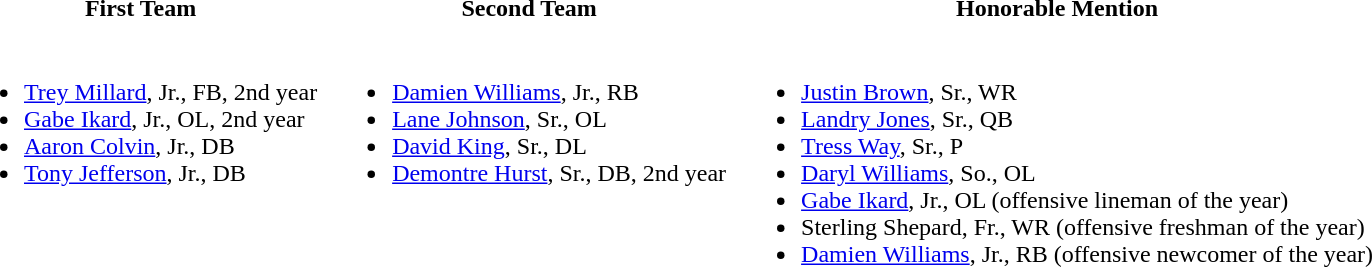<table>
<tr>
<td valign="top"><br><table>
<tr>
<th>First Team</th>
</tr>
<tr>
<td><br><ul><li><a href='#'>Trey Millard</a>, Jr., FB, 2nd year</li><li><a href='#'>Gabe Ikard</a>, Jr., OL, 2nd year</li><li><a href='#'>Aaron Colvin</a>, Jr., DB</li><li><a href='#'>Tony Jefferson</a>, Jr., DB</li></ul></td>
</tr>
</table>
</td>
<td valign="top"><br><table>
<tr>
<th>Second Team</th>
</tr>
<tr>
<td><br><ul><li><a href='#'>Damien Williams</a>, Jr., RB</li><li><a href='#'>Lane Johnson</a>, Sr., OL</li><li><a href='#'>David King</a>, Sr., DL</li><li><a href='#'>Demontre Hurst</a>, Sr., DB, 2nd year</li></ul></td>
</tr>
</table>
</td>
<td valign="top"><br><table>
<tr>
<th>Honorable Mention</th>
</tr>
<tr>
<td><br><ul><li><a href='#'>Justin Brown</a>, Sr., WR</li><li><a href='#'>Landry Jones</a>, Sr., QB</li><li><a href='#'>Tress Way</a>, Sr., P</li><li><a href='#'>Daryl Williams</a>, So., OL</li><li><a href='#'>Gabe Ikard</a>, Jr., OL (offensive lineman of the year)</li><li>Sterling Shepard, Fr., WR (offensive freshman of the year)</li><li><a href='#'>Damien Williams</a>, Jr., RB (offensive newcomer of the year)</li></ul></td>
</tr>
</table>
</td>
</tr>
</table>
